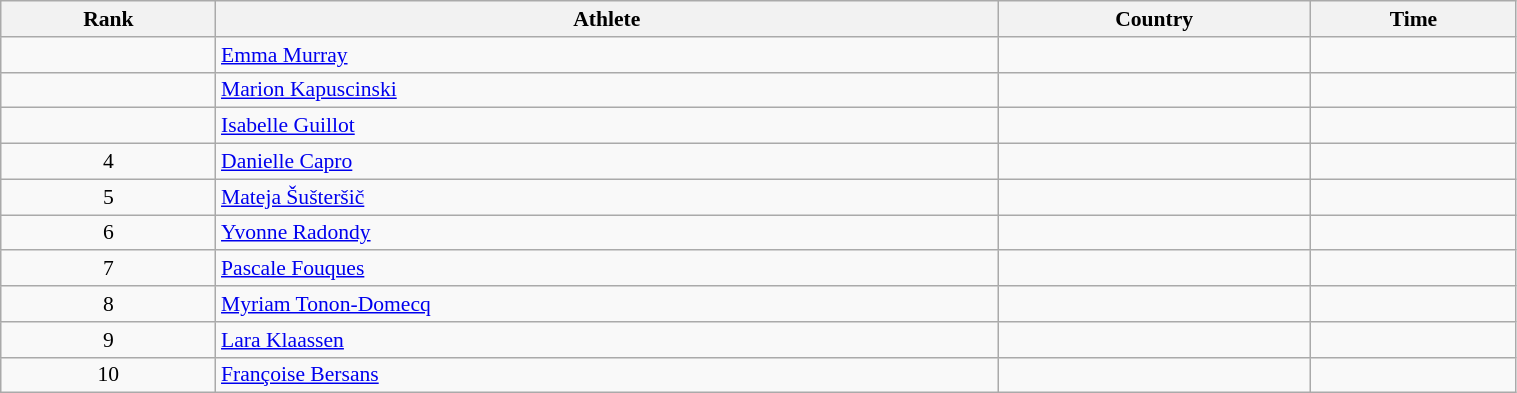<table class="wikitable" width=80% style="font-size:90%; text-align:left;">
<tr>
<th>Rank</th>
<th>Athlete</th>
<th>Country</th>
<th>Time</th>
</tr>
<tr>
<td align="center"></td>
<td><a href='#'>Emma Murray</a></td>
<td></td>
<td></td>
</tr>
<tr>
<td align="center"></td>
<td><a href='#'>Marion Kapuscinski</a></td>
<td></td>
<td></td>
</tr>
<tr>
<td align="center"></td>
<td><a href='#'>Isabelle Guillot</a></td>
<td></td>
<td></td>
</tr>
<tr>
<td align="center">4</td>
<td><a href='#'>Danielle Capro</a></td>
<td></td>
<td></td>
</tr>
<tr>
<td align="center">5</td>
<td><a href='#'>Mateja Šušteršič</a></td>
<td></td>
<td></td>
</tr>
<tr>
<td align="center">6</td>
<td><a href='#'>Yvonne Radondy</a></td>
<td></td>
<td></td>
</tr>
<tr>
<td align="center">7</td>
<td><a href='#'>Pascale Fouques</a></td>
<td></td>
<td></td>
</tr>
<tr>
<td align="center">8</td>
<td><a href='#'>Myriam Tonon-Domecq</a></td>
<td></td>
<td></td>
</tr>
<tr>
<td align="center">9</td>
<td><a href='#'>Lara Klaassen</a></td>
<td></td>
<td></td>
</tr>
<tr>
<td align="center">10</td>
<td><a href='#'>Françoise Bersans</a></td>
<td></td>
<td></td>
</tr>
</table>
